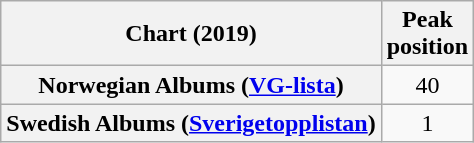<table class="wikitable sortable plainrowheaders" style="text-align:center;">
<tr>
<th scope="col">Chart (2019)</th>
<th scope="col">Peak<br>position</th>
</tr>
<tr>
<th scope="row">Norwegian Albums (<a href='#'>VG-lista</a>)</th>
<td>40</td>
</tr>
<tr>
<th scope="row">Swedish Albums (<a href='#'>Sverigetopplistan</a>)</th>
<td>1</td>
</tr>
</table>
